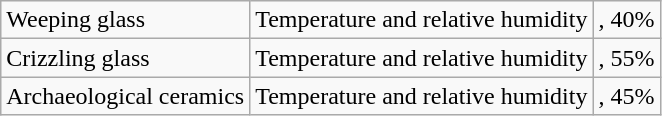<table class="wikitable">
<tr>
<td>Weeping glass</td>
<td>Temperature and relative humidity</td>
<td>, 40%</td>
</tr>
<tr>
<td>Crizzling glass</td>
<td>Temperature and relative humidity</td>
<td>, 55%</td>
</tr>
<tr>
<td>Archaeological ceramics</td>
<td>Temperature and relative humidity</td>
<td>, 45%</td>
</tr>
</table>
